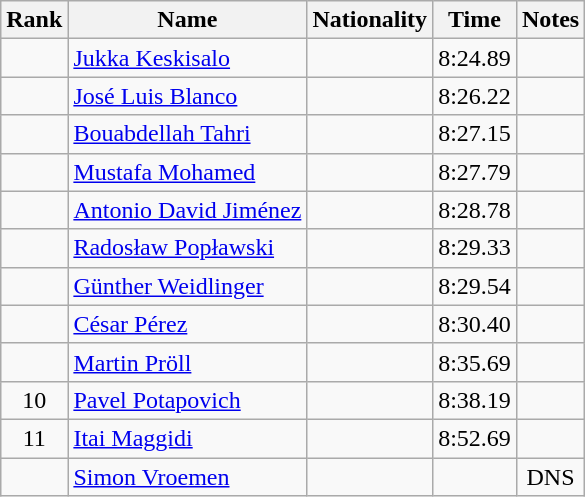<table class="wikitable sortable" style="text-align:center">
<tr>
<th>Rank</th>
<th>Name</th>
<th>Nationality</th>
<th>Time</th>
<th>Notes</th>
</tr>
<tr>
<td></td>
<td align=left><a href='#'>Jukka Keskisalo</a></td>
<td align=left></td>
<td>8:24.89</td>
<td></td>
</tr>
<tr>
<td></td>
<td align=left><a href='#'>José Luis Blanco</a></td>
<td align=left></td>
<td>8:26.22</td>
<td></td>
</tr>
<tr>
<td></td>
<td align=left><a href='#'>Bouabdellah Tahri</a></td>
<td align=left></td>
<td>8:27.15</td>
<td></td>
</tr>
<tr>
<td></td>
<td align=left><a href='#'>Mustafa Mohamed</a></td>
<td align=left></td>
<td>8:27.79</td>
<td></td>
</tr>
<tr>
<td></td>
<td align=left><a href='#'>Antonio David Jiménez</a></td>
<td align=left></td>
<td>8:28.78</td>
<td></td>
</tr>
<tr>
<td></td>
<td align=left><a href='#'>Radosław Popławski</a></td>
<td align=left></td>
<td>8:29.33</td>
<td></td>
</tr>
<tr>
<td></td>
<td align=left><a href='#'>Günther Weidlinger</a></td>
<td align=left></td>
<td>8:29.54</td>
<td></td>
</tr>
<tr>
<td></td>
<td align=left><a href='#'>César Pérez</a></td>
<td align=left></td>
<td>8:30.40</td>
<td></td>
</tr>
<tr>
<td></td>
<td align=left><a href='#'>Martin Pröll</a></td>
<td align=left></td>
<td>8:35.69</td>
<td></td>
</tr>
<tr>
<td>10</td>
<td align=left><a href='#'>Pavel Potapovich</a></td>
<td align=left></td>
<td>8:38.19</td>
<td></td>
</tr>
<tr>
<td>11</td>
<td align=left><a href='#'>Itai Maggidi</a></td>
<td align=left></td>
<td>8:52.69</td>
<td></td>
</tr>
<tr>
<td></td>
<td align=left><a href='#'>Simon Vroemen</a></td>
<td align=left></td>
<td></td>
<td>DNS</td>
</tr>
</table>
